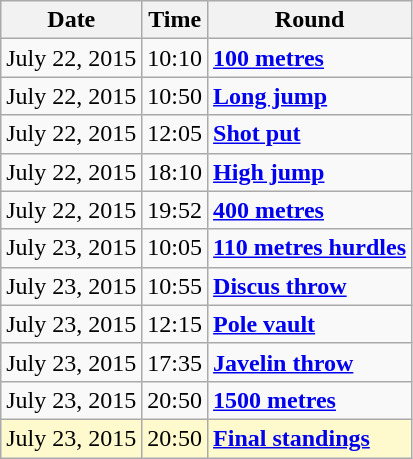<table class="wikitable">
<tr>
<th>Date</th>
<th>Time</th>
<th>Round</th>
</tr>
<tr>
<td>July 22, 2015</td>
<td>10:10</td>
<td><strong><a href='#'>100 metres</a></strong></td>
</tr>
<tr>
<td>July 22, 2015</td>
<td>10:50</td>
<td><strong><a href='#'>Long jump</a></strong></td>
</tr>
<tr>
<td>July 22, 2015</td>
<td>12:05</td>
<td><strong><a href='#'>Shot put</a></strong></td>
</tr>
<tr>
<td>July 22, 2015</td>
<td>18:10</td>
<td><strong><a href='#'>High jump</a></strong></td>
</tr>
<tr>
<td>July 22, 2015</td>
<td>19:52</td>
<td><strong><a href='#'>400 metres</a></strong></td>
</tr>
<tr>
<td>July 23, 2015</td>
<td>10:05</td>
<td><strong><a href='#'>110 metres hurdles</a></strong></td>
</tr>
<tr>
<td>July 23, 2015</td>
<td>10:55</td>
<td><strong><a href='#'>Discus throw</a></strong></td>
</tr>
<tr>
<td>July 23, 2015</td>
<td>12:15</td>
<td><strong><a href='#'>Pole vault</a></strong></td>
</tr>
<tr>
<td>July 23, 2015</td>
<td>17:35</td>
<td><strong><a href='#'>Javelin throw</a></strong></td>
</tr>
<tr>
<td>July 23, 2015</td>
<td>20:50</td>
<td><strong><a href='#'>1500 metres</a></strong></td>
</tr>
<tr style=background:lemonchiffon>
<td>July 23, 2015</td>
<td>20:50</td>
<td><strong><a href='#'>Final standings</a></strong></td>
</tr>
</table>
